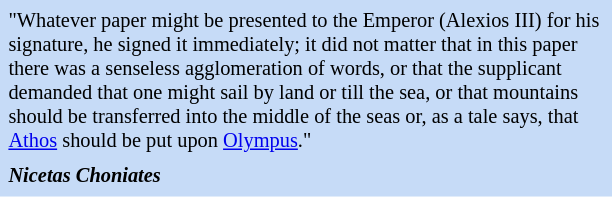<table class="toccolours" style="float: left; margin-left: 1em; margin-right: 2em; font-size: 85%; background:#c6dbf7; color:black; width:30em; max-width: 40%;" cellspacing="5">
<tr>
<td style="text-align: left;">"Whatever paper might be presented to the Emperor (Alexios III) for his signature, he signed it immediately; it did not matter that in this paper there was a senseless agglomeration of words, or that the supplicant demanded that one might sail by land or till the sea, or that mountains should be transferred into the middle of the seas or, as a tale says, that <a href='#'>Athos</a> should be put upon <a href='#'>Olympus</a>."</td>
</tr>
<tr>
<td style="text-align: left;"><strong><em>Nicetas Choniates<strong><em></td>
</tr>
</table>
